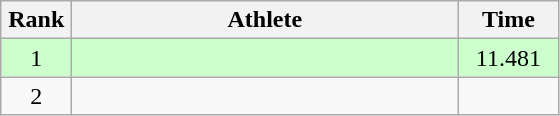<table class=wikitable style="text-align:center">
<tr>
<th width=40>Rank</th>
<th width=250>Athlete</th>
<th width=60>Time</th>
</tr>
<tr bgcolor=ccffcc>
<td>1</td>
<td align=left></td>
<td>11.481</td>
</tr>
<tr>
<td>2</td>
<td align=left></td>
<td></td>
</tr>
</table>
